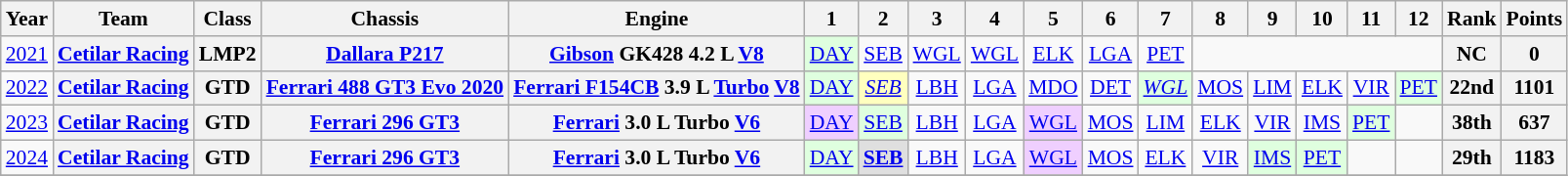<table class="wikitable" style="text-align:center; font-size:90%">
<tr>
<th>Year</th>
<th>Team</th>
<th>Class</th>
<th>Chassis</th>
<th>Engine</th>
<th>1</th>
<th>2</th>
<th>3</th>
<th>4</th>
<th>5</th>
<th>6</th>
<th>7</th>
<th>8</th>
<th>9</th>
<th>10</th>
<th>11</th>
<th>12</th>
<th>Rank</th>
<th>Points</th>
</tr>
<tr>
<td><a href='#'>2021</a></td>
<th><a href='#'>Cetilar Racing</a></th>
<th>LMP2</th>
<th><a href='#'>Dallara P217</a></th>
<th><a href='#'>Gibson</a> GK428 4.2 L <a href='#'>V8</a></th>
<td style="background:#DFFFDF;"><a href='#'>DAY</a><br></td>
<td><a href='#'>SEB</a></td>
<td><a href='#'>WGL</a></td>
<td><a href='#'>WGL</a></td>
<td><a href='#'>ELK</a></td>
<td><a href='#'>LGA</a></td>
<td><a href='#'>PET</a></td>
<td colspan=5></td>
<th>NC</th>
<th>0</th>
</tr>
<tr>
<td><a href='#'>2022</a></td>
<th><a href='#'>Cetilar Racing</a></th>
<th>GTD</th>
<th><a href='#'>Ferrari 488 GT3 Evo 2020</a></th>
<th><a href='#'>Ferrari F154CB</a> 3.9 L <a href='#'>Turbo</a> <a href='#'>V8</a></th>
<td style="background:#DFFFDF;"><a href='#'>DAY</a><br></td>
<td style="background:#FFFFBF;"><em><a href='#'>SEB</a></em><br></td>
<td><a href='#'>LBH</a></td>
<td><a href='#'>LGA</a></td>
<td><a href='#'>MDO</a></td>
<td><a href='#'>DET</a><br></td>
<td style="background:#DFFFDF;"><em><a href='#'>WGL</a></em><br></td>
<td style="background:"><a href='#'>MOS</a><br></td>
<td><a href='#'>LIM</a></td>
<td><a href='#'>ELK</a></td>
<td><a href='#'>VIR</a></td>
<td style="background:#DFFFDF;"><a href='#'>PET</a><br></td>
<th>22nd</th>
<th>1101</th>
</tr>
<tr>
<td><a href='#'>2023</a></td>
<th><a href='#'>Cetilar Racing</a></th>
<th>GTD</th>
<th><a href='#'>Ferrari 296 GT3</a></th>
<th><a href='#'>Ferrari</a> 3.0 L Turbo <a href='#'>V6</a></th>
<td style="background:#EFCFFF;"><a href='#'>DAY</a><br></td>
<td style="background:#DFFFDF;"><a href='#'>SEB</a><br></td>
<td><a href='#'>LBH</a></td>
<td><a href='#'>LGA</a></td>
<td style="background:#EFCFFF;"><a href='#'>WGL</a><br></td>
<td><a href='#'>MOS</a><br></td>
<td><a href='#'>LIM</a><br></td>
<td><a href='#'>ELK</a><br></td>
<td><a href='#'>VIR</a><br></td>
<td><a href='#'>IMS</a></td>
<td style="background:#DFFFDF;"><a href='#'>PET</a><br></td>
<td></td>
<th>38th</th>
<th>637</th>
</tr>
<tr>
<td><a href='#'>2024</a></td>
<th><a href='#'>Cetilar Racing</a></th>
<th>GTD</th>
<th><a href='#'>Ferrari 296 GT3</a></th>
<th><a href='#'>Ferrari</a> 3.0 L Turbo <a href='#'>V6</a></th>
<td style="background:#DFFFDF;"><a href='#'>DAY</a><br></td>
<td style="background:#DFDFDF;"><strong><a href='#'>SEB</a></strong><br></td>
<td><a href='#'>LBH</a></td>
<td><a href='#'>LGA</a></td>
<td style="background:#EFCFFF;"><a href='#'>WGL</a><br></td>
<td><a href='#'>MOS</a></td>
<td><a href='#'>ELK</a></td>
<td><a href='#'>VIR</a></td>
<td style="background:#DFFFDF;"><a href='#'>IMS</a><br></td>
<td style="background:#DFFFDF;"><a href='#'>PET</a><br></td>
<td></td>
<td></td>
<th>29th</th>
<th>1183</th>
</tr>
<tr>
</tr>
</table>
